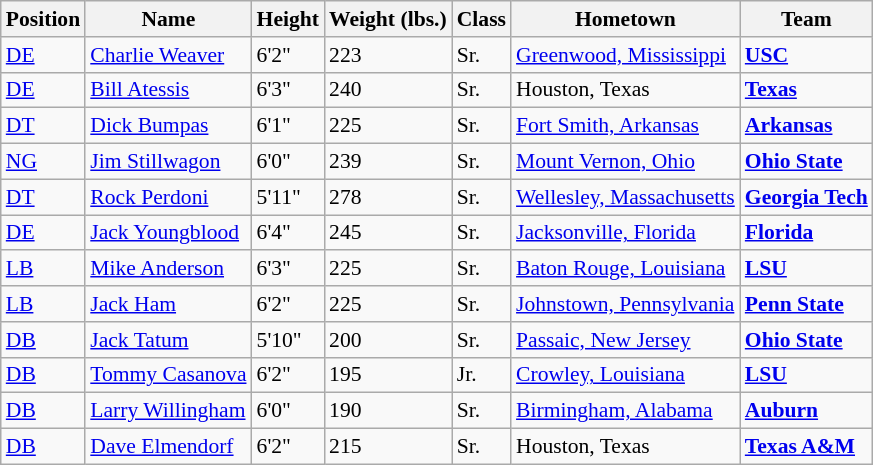<table class="wikitable" style="font-size: 90%">
<tr>
<th>Position</th>
<th>Name</th>
<th>Height</th>
<th>Weight (lbs.)</th>
<th>Class</th>
<th>Hometown</th>
<th>Team</th>
</tr>
<tr>
<td><a href='#'>DE</a></td>
<td><a href='#'>Charlie Weaver</a></td>
<td>6'2"</td>
<td>223</td>
<td>Sr.</td>
<td><a href='#'>Greenwood, Mississippi</a></td>
<td><strong><a href='#'>USC</a></strong></td>
</tr>
<tr>
<td><a href='#'>DE</a></td>
<td><a href='#'>Bill Atessis</a></td>
<td>6'3"</td>
<td>240</td>
<td>Sr.</td>
<td>Houston, Texas</td>
<td><strong><a href='#'>Texas</a></strong></td>
</tr>
<tr>
<td><a href='#'>DT</a></td>
<td><a href='#'>Dick Bumpas</a></td>
<td>6'1"</td>
<td>225</td>
<td>Sr.</td>
<td><a href='#'>Fort Smith, Arkansas</a></td>
<td><strong><a href='#'>Arkansas</a></strong></td>
</tr>
<tr>
<td><a href='#'>NG</a></td>
<td><a href='#'>Jim Stillwagon</a></td>
<td>6'0"</td>
<td>239</td>
<td>Sr.</td>
<td><a href='#'>Mount Vernon, Ohio</a></td>
<td><strong><a href='#'>Ohio State</a></strong></td>
</tr>
<tr>
<td><a href='#'>DT</a></td>
<td><a href='#'>Rock Perdoni</a></td>
<td>5'11"</td>
<td>278</td>
<td>Sr.</td>
<td><a href='#'>Wellesley, Massachusetts</a></td>
<td><strong><a href='#'>Georgia Tech</a></strong></td>
</tr>
<tr>
<td><a href='#'>DE</a></td>
<td><a href='#'>Jack Youngblood</a></td>
<td>6'4"</td>
<td>245</td>
<td>Sr.</td>
<td><a href='#'>Jacksonville, Florida</a></td>
<td><strong><a href='#'>Florida</a></strong></td>
</tr>
<tr>
<td><a href='#'>LB</a></td>
<td><a href='#'>Mike Anderson</a></td>
<td>6'3"</td>
<td>225</td>
<td>Sr.</td>
<td><a href='#'>Baton Rouge, Louisiana</a></td>
<td><strong><a href='#'>LSU</a></strong></td>
</tr>
<tr>
<td><a href='#'>LB</a></td>
<td><a href='#'>Jack Ham</a></td>
<td>6'2"</td>
<td>225</td>
<td>Sr.</td>
<td><a href='#'>Johnstown, Pennsylvania</a></td>
<td><strong><a href='#'>Penn State</a></strong></td>
</tr>
<tr>
<td><a href='#'>DB</a></td>
<td><a href='#'>Jack Tatum</a></td>
<td>5'10"</td>
<td>200</td>
<td>Sr.</td>
<td><a href='#'>Passaic, New Jersey</a></td>
<td><strong><a href='#'>Ohio State</a></strong></td>
</tr>
<tr>
<td><a href='#'>DB</a></td>
<td><a href='#'>Tommy Casanova</a></td>
<td>6'2"</td>
<td>195</td>
<td>Jr.</td>
<td><a href='#'>Crowley, Louisiana</a></td>
<td><strong><a href='#'>LSU</a></strong></td>
</tr>
<tr>
<td><a href='#'>DB</a></td>
<td><a href='#'>Larry Willingham</a></td>
<td>6'0"</td>
<td>190</td>
<td>Sr.</td>
<td><a href='#'>Birmingham, Alabama</a></td>
<td><strong><a href='#'>Auburn</a></strong></td>
</tr>
<tr>
<td><a href='#'>DB</a></td>
<td><a href='#'>Dave Elmendorf</a></td>
<td>6'2"</td>
<td>215</td>
<td>Sr.</td>
<td>Houston, Texas</td>
<td><strong><a href='#'>Texas A&M</a></strong></td>
</tr>
</table>
